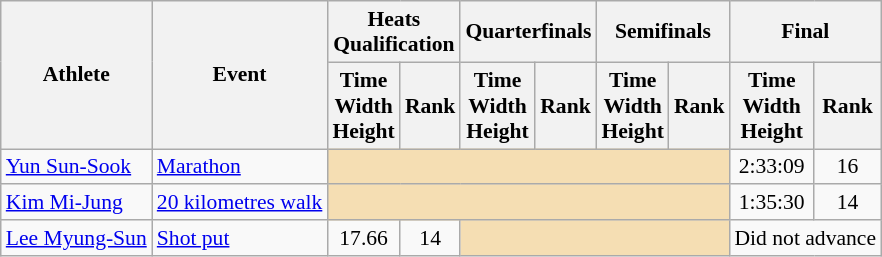<table class=wikitable style="font-size:90%;">
<tr>
<th rowspan="2">Athlete</th>
<th rowspan="2">Event</th>
<th colspan="2">Heats <br> Qualification</th>
<th colspan="2">Quarterfinals</th>
<th colspan="2">Semifinals</th>
<th colspan="2">Final</th>
</tr>
<tr>
<th>Time<br>Width<br>Height</th>
<th>Rank</th>
<th>Time<br>Width<br>Height</th>
<th>Rank</th>
<th>Time<br>Width<br>Height</th>
<th>Rank</th>
<th>Time<br>Width<br>Height</th>
<th>Rank</th>
</tr>
<tr>
<td><a href='#'>Yun Sun-Sook</a></td>
<td><a href='#'>Marathon</a></td>
<td colspan=6 bgcolor="wheat"></td>
<td align=center>2:33:09</td>
<td align=center>16</td>
</tr>
<tr>
<td><a href='#'>Kim Mi-Jung</a></td>
<td><a href='#'>20 kilometres walk</a></td>
<td colspan=6 bgcolor="wheat"></td>
<td align=center>1:35:30</td>
<td align=center>14</td>
</tr>
<tr>
<td><a href='#'>Lee Myung-Sun</a></td>
<td><a href='#'>Shot put</a></td>
<td align=center>17.66</td>
<td align=center>14</td>
<td colspan=4 bgcolor="wheat"></td>
<td colspan=2 align=center>Did not advance</td>
</tr>
</table>
